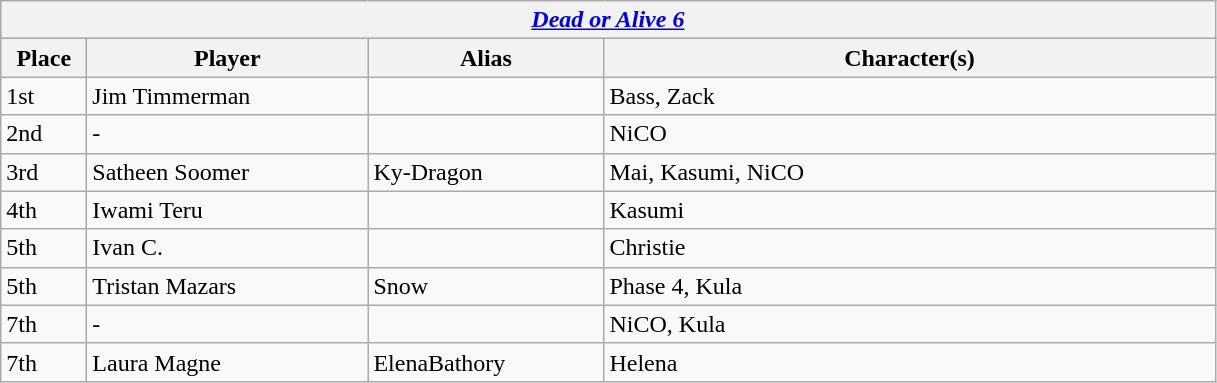<table class="wikitable">
<tr>
<th colspan="4"><strong><em><a href='#'>Dead or Alive 6</a></em></strong> </th>
</tr>
<tr>
<th style="width:50px;">Place</th>
<th style="width:180px;">Player</th>
<th style="width:150px;">Alias</th>
<th style="width:300px;">Character(s)</th>
</tr>
<tr>
<td>1st</td>
<td> Jim Timmerman</td>
<td></td>
<td>Bass, Zack</td>
</tr>
<tr>
<td>2nd</td>
<td> -</td>
<td></td>
<td style="width:300pt;">NiCO</td>
</tr>
<tr>
<td>3rd</td>
<td> Satheen Soomer</td>
<td>Ky-Dragon</td>
<td>Mai, Kasumi, NiCO</td>
</tr>
<tr>
<td>4th</td>
<td> Iwami Teru</td>
<td></td>
<td>Kasumi</td>
</tr>
<tr>
<td>5th</td>
<td> Ivan C.</td>
<td></td>
<td>Christie</td>
</tr>
<tr>
<td>5th</td>
<td> Tristan Mazars</td>
<td>Snow</td>
<td>Phase 4, Kula</td>
</tr>
<tr>
<td>7th</td>
<td> -</td>
<td></td>
<td>NiCO, Kula</td>
</tr>
<tr>
<td>7th</td>
<td> Laura Magne</td>
<td>ElenaBathory</td>
<td>Helena</td>
</tr>
</table>
